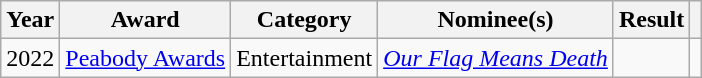<table class="wikitable plainrowheaders sortable">
<tr>
<th scope="col">Year</th>
<th scope="col">Award</th>
<th scope="col">Category</th>
<th scope="col">Nominee(s)</th>
<th scope="col">Result</th>
<th scope="col" class="unsortable"></th>
</tr>
<tr>
<td>2022</td>
<td><a href='#'>Peabody Awards</a></td>
<td>Entertainment</td>
<td><em><a href='#'>Our Flag Means Death</a></em></td>
<td></td>
<td></td>
</tr>
</table>
